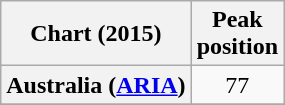<table class="wikitable sortable plainrowheaders" style="text-align:center">
<tr>
<th>Chart (2015)</th>
<th>Peak<br>position</th>
</tr>
<tr>
<th scope="row">Australia (<a href='#'>ARIA</a>)</th>
<td>77</td>
</tr>
<tr>
</tr>
<tr>
</tr>
<tr>
</tr>
<tr>
</tr>
<tr>
</tr>
<tr>
</tr>
<tr>
</tr>
<tr>
</tr>
<tr>
</tr>
</table>
